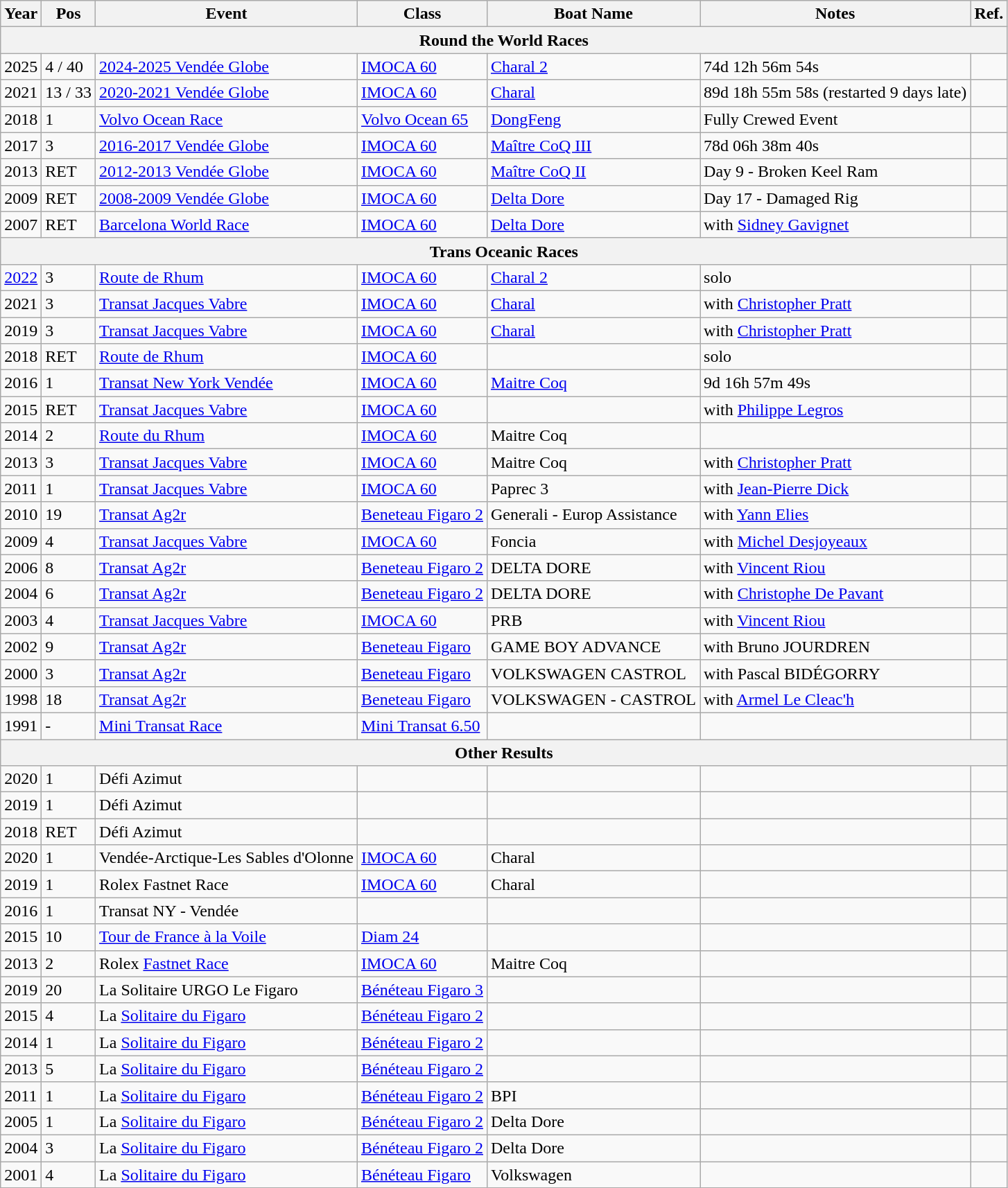<table class="wikitable sortable">
<tr>
<th>Year</th>
<th>Pos</th>
<th>Event</th>
<th>Class</th>
<th>Boat Name</th>
<th>Notes</th>
<th>Ref.</th>
</tr>
<tr>
<th colspan=7>Round the World Races</th>
</tr>
<tr>
<td>2025</td>
<td>4 / 40</td>
<td><a href='#'>2024-2025 Vendée Globe</a></td>
<td><a href='#'>IMOCA 60</a></td>
<td><a href='#'>Charal 2</a></td>
<td>74d 12h 56m 54s</td>
<td></td>
</tr>
<tr>
<td>2021</td>
<td>13 / 33</td>
<td><a href='#'>2020-2021 Vendée Globe</a></td>
<td><a href='#'>IMOCA 60</a></td>
<td><a href='#'>Charal</a></td>
<td>89d 18h 55m 58s (restarted 9 days late)</td>
<td></td>
</tr>
<tr>
<td>2018</td>
<td>1</td>
<td><a href='#'>Volvo Ocean Race</a></td>
<td><a href='#'>Volvo Ocean 65</a></td>
<td><a href='#'>DongFeng</a></td>
<td>Fully Crewed Event</td>
<td></td>
</tr>
<tr>
<td>2017</td>
<td>3</td>
<td><a href='#'>2016-2017 Vendée Globe</a></td>
<td><a href='#'>IMOCA 60</a></td>
<td><a href='#'>Maître CoQ III</a></td>
<td>78d 06h 38m 40s</td>
<td></td>
</tr>
<tr>
<td>2013</td>
<td>RET</td>
<td><a href='#'>2012-2013 Vendée Globe</a></td>
<td><a href='#'>IMOCA 60</a></td>
<td><a href='#'>Maître CoQ II</a></td>
<td>Day 9 - Broken Keel Ram</td>
<td></td>
</tr>
<tr>
<td>2009</td>
<td>RET</td>
<td><a href='#'>2008-2009 Vendée Globe</a></td>
<td><a href='#'>IMOCA 60</a></td>
<td><a href='#'>Delta Dore</a></td>
<td>Day 17 - Damaged Rig</td>
<td></td>
</tr>
<tr>
<td>2007</td>
<td>RET</td>
<td><a href='#'>Barcelona World Race</a></td>
<td><a href='#'>IMOCA 60</a></td>
<td><a href='#'>Delta Dore</a></td>
<td>with <a href='#'>Sidney Gavignet</a></td>
<td></td>
</tr>
<tr>
<th colspan=7>Trans Oceanic Races</th>
</tr>
<tr>
<td><a href='#'>2022</a></td>
<td>3</td>
<td><a href='#'>Route de Rhum</a></td>
<td><a href='#'>IMOCA 60</a></td>
<td><a href='#'>Charal 2</a></td>
<td>solo</td>
<td></td>
</tr>
<tr>
<td>2021</td>
<td>3</td>
<td><a href='#'>Transat Jacques Vabre</a></td>
<td><a href='#'>IMOCA 60</a></td>
<td><a href='#'>Charal</a></td>
<td>with <a href='#'>Christopher Pratt</a></td>
<td></td>
</tr>
<tr>
<td>2019</td>
<td>3</td>
<td><a href='#'>Transat Jacques Vabre</a></td>
<td><a href='#'>IMOCA 60</a></td>
<td><a href='#'>Charal</a></td>
<td>with <a href='#'>Christopher Pratt</a></td>
<td></td>
</tr>
<tr>
<td>2018</td>
<td>RET</td>
<td><a href='#'>Route de Rhum</a></td>
<td><a href='#'>IMOCA 60</a></td>
<td></td>
<td>solo</td>
<td></td>
</tr>
<tr>
<td>2016</td>
<td>1</td>
<td><a href='#'>Transat New York Vendée</a></td>
<td><a href='#'>IMOCA 60</a></td>
<td><a href='#'>Maitre Coq</a></td>
<td>9d 16h 57m 49s</td>
<td></td>
</tr>
<tr>
<td>2015</td>
<td>RET</td>
<td><a href='#'>Transat Jacques Vabre</a></td>
<td><a href='#'>IMOCA 60</a></td>
<td></td>
<td>with <a href='#'>Philippe Legros</a></td>
<td></td>
</tr>
<tr>
<td>2014</td>
<td>2</td>
<td><a href='#'>Route du Rhum</a></td>
<td><a href='#'>IMOCA 60</a></td>
<td>Maitre Coq</td>
<td></td>
<td></td>
</tr>
<tr>
<td>2013</td>
<td>3</td>
<td><a href='#'>Transat Jacques Vabre</a></td>
<td><a href='#'>IMOCA 60</a></td>
<td>Maitre Coq</td>
<td>with <a href='#'>Christopher Pratt</a></td>
<td></td>
</tr>
<tr>
<td>2011</td>
<td>1</td>
<td><a href='#'>Transat Jacques Vabre</a></td>
<td><a href='#'>IMOCA 60</a></td>
<td>Paprec 3</td>
<td>with <a href='#'>Jean-Pierre Dick</a></td>
<td></td>
</tr>
<tr>
<td>2010</td>
<td>19</td>
<td><a href='#'>Transat Ag2r</a></td>
<td><a href='#'>Beneteau Figaro 2</a></td>
<td>Generali - Europ Assistance</td>
<td>with <a href='#'>Yann Elies</a></td>
<td></td>
</tr>
<tr>
<td>2009</td>
<td>4</td>
<td><a href='#'>Transat Jacques Vabre</a></td>
<td><a href='#'>IMOCA 60</a></td>
<td>Foncia</td>
<td>with <a href='#'>Michel Desjoyeaux</a></td>
<td></td>
</tr>
<tr>
<td>2006</td>
<td>8</td>
<td><a href='#'>Transat Ag2r</a></td>
<td><a href='#'>Beneteau Figaro 2</a></td>
<td>DELTA DORE</td>
<td>with <a href='#'>Vincent Riou</a></td>
<td></td>
</tr>
<tr>
<td>2004</td>
<td>6</td>
<td><a href='#'>Transat Ag2r</a></td>
<td><a href='#'>Beneteau Figaro 2</a></td>
<td>DELTA DORE</td>
<td>with <a href='#'>Christophe De Pavant</a></td>
<td></td>
</tr>
<tr>
<td>2003</td>
<td>4</td>
<td><a href='#'>Transat Jacques Vabre</a></td>
<td><a href='#'>IMOCA 60</a></td>
<td>PRB</td>
<td>with <a href='#'>Vincent Riou</a></td>
<td></td>
</tr>
<tr>
<td>2002</td>
<td>9</td>
<td><a href='#'>Transat Ag2r</a></td>
<td><a href='#'>Beneteau Figaro</a></td>
<td>GAME BOY ADVANCE</td>
<td>with Bruno JOURDREN</td>
<td></td>
</tr>
<tr>
<td>2000</td>
<td>3</td>
<td><a href='#'>Transat Ag2r</a></td>
<td><a href='#'>Beneteau Figaro</a></td>
<td>VOLKSWAGEN CASTROL</td>
<td>with Pascal BIDÉGORRY</td>
<td></td>
</tr>
<tr>
<td>1998</td>
<td>18</td>
<td><a href='#'>Transat Ag2r</a></td>
<td><a href='#'>Beneteau Figaro</a></td>
<td>VOLKSWAGEN - CASTROL</td>
<td>with <a href='#'>Armel Le Cleac'h</a></td>
<td></td>
</tr>
<tr>
<td>1991</td>
<td>-</td>
<td><a href='#'>Mini Transat Race</a></td>
<td><a href='#'>Mini Transat 6.50</a></td>
<td></td>
<td></td>
<td></td>
</tr>
<tr>
<th colspan=7>Other Results</th>
</tr>
<tr>
<td>2020</td>
<td>1</td>
<td>Défi Azimut</td>
<td></td>
<td></td>
<td></td>
<td></td>
</tr>
<tr>
<td>2019</td>
<td>1</td>
<td>Défi Azimut</td>
<td></td>
<td></td>
<td></td>
<td></td>
</tr>
<tr>
<td>2018</td>
<td>RET</td>
<td>Défi Azimut</td>
<td></td>
<td></td>
<td></td>
<td></td>
</tr>
<tr>
<td>2020</td>
<td>1</td>
<td>Vendée-Arctique-Les Sables d'Olonne</td>
<td><a href='#'>IMOCA 60</a></td>
<td>Charal</td>
<td></td>
<td></td>
</tr>
<tr>
<td>2019</td>
<td>1</td>
<td>Rolex Fastnet Race</td>
<td><a href='#'>IMOCA 60</a></td>
<td>Charal</td>
<td></td>
<td></td>
</tr>
<tr>
<td>2016</td>
<td>1</td>
<td>Transat NY - Vendée</td>
<td></td>
<td></td>
<td></td>
<td></td>
</tr>
<tr>
<td>2015</td>
<td>10</td>
<td><a href='#'>Tour de France à la Voile</a></td>
<td><a href='#'>Diam 24</a></td>
<td></td>
<td></td>
<td></td>
</tr>
<tr>
<td>2013</td>
<td>2</td>
<td>Rolex <a href='#'>Fastnet Race</a></td>
<td><a href='#'>IMOCA 60</a></td>
<td>Maitre Coq</td>
<td></td>
<td></td>
</tr>
<tr>
<td>2019</td>
<td>20</td>
<td>La Solitaire URGO Le Figaro</td>
<td><a href='#'>Bénéteau Figaro 3</a></td>
<td></td>
<td></td>
<td></td>
</tr>
<tr>
<td>2015</td>
<td>4</td>
<td>La <a href='#'>Solitaire du Figaro</a></td>
<td><a href='#'>Bénéteau Figaro 2</a></td>
<td></td>
<td></td>
<td></td>
</tr>
<tr>
<td>2014</td>
<td>1</td>
<td>La <a href='#'>Solitaire du Figaro</a></td>
<td><a href='#'>Bénéteau Figaro 2</a></td>
<td></td>
<td></td>
<td></td>
</tr>
<tr>
<td>2013</td>
<td>5</td>
<td>La <a href='#'>Solitaire du Figaro</a></td>
<td><a href='#'>Bénéteau Figaro 2</a></td>
<td></td>
<td></td>
<td></td>
</tr>
<tr>
<td>2011</td>
<td>1</td>
<td>La <a href='#'>Solitaire du Figaro</a></td>
<td><a href='#'>Bénéteau Figaro 2</a></td>
<td>BPI</td>
<td></td>
<td></td>
</tr>
<tr>
<td>2005</td>
<td>1</td>
<td>La <a href='#'>Solitaire du Figaro</a></td>
<td><a href='#'>Bénéteau Figaro 2</a></td>
<td>Delta Dore</td>
<td></td>
<td></td>
</tr>
<tr>
<td>2004</td>
<td>3</td>
<td>La <a href='#'>Solitaire du Figaro</a></td>
<td><a href='#'>Bénéteau Figaro 2</a></td>
<td>Delta Dore</td>
<td></td>
<td></td>
</tr>
<tr>
<td>2001</td>
<td>4</td>
<td>La <a href='#'>Solitaire du Figaro</a></td>
<td><a href='#'>Bénéteau Figaro</a></td>
<td>Volkswagen</td>
<td></td>
<td></td>
</tr>
</table>
